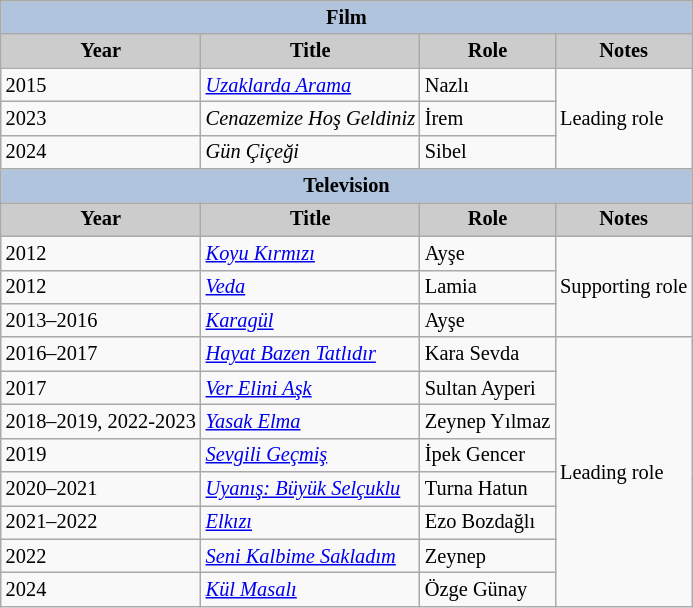<table class="wikitable" style="font-size:85%">
<tr>
<th colspan="4" style="background:LightSteelBlue">Film</th>
</tr>
<tr>
<th style="background:#CCCCCC">Year</th>
<th style="background:#CCCCCC">Title</th>
<th style="background:#CCCCCC">Role</th>
<th style="background:#CCCCCC">Notes</th>
</tr>
<tr>
<td>2015</td>
<td><em><a href='#'>Uzaklarda Arama</a></em></td>
<td>Nazlı</td>
<td rowspan="3">Leading role</td>
</tr>
<tr>
<td>2023</td>
<td><em>Cenazemize Hoş Geldiniz</em></td>
<td>İrem</td>
</tr>
<tr>
<td>2024</td>
<td><em>Gün Çiçeği</em></td>
<td>Sibel</td>
</tr>
<tr>
<th colspan=4 style="background:LightSteelBlue">Television</th>
</tr>
<tr>
<th style="background:#CCCCCC">Year</th>
<th style="background:#CCCCCC">Title</th>
<th style="background:#CCCCCC">Role</th>
<th style="background:#CCCCCC">Notes</th>
</tr>
<tr>
<td>2012</td>
<td><em><a href='#'>Koyu Kırmızı</a></em></td>
<td>Ayşe</td>
<td rowspan="3">Supporting role</td>
</tr>
<tr>
<td>2012</td>
<td><em><a href='#'>Veda</a></em></td>
<td>Lamia</td>
</tr>
<tr>
<td>2013–2016</td>
<td><em><a href='#'>Karagül</a></em></td>
<td>Ayşe</td>
</tr>
<tr>
<td>2016–2017</td>
<td><em><a href='#'>Hayat Bazen Tatlıdır</a></em></td>
<td>Kara Sevda</td>
<td rowspan="8">Leading role</td>
</tr>
<tr>
<td>2017</td>
<td><em><a href='#'>Ver Elini Aşk</a></em></td>
<td>Sultan Ayperi</td>
</tr>
<tr>
<td>2018–2019, 2022-2023</td>
<td><em><a href='#'>Yasak Elma</a></em></td>
<td>Zeynep Yılmaz</td>
</tr>
<tr>
<td>2019</td>
<td><em><a href='#'>Sevgili Geçmiş</a></em></td>
<td>İpek Gencer</td>
</tr>
<tr>
<td>2020–2021</td>
<td><em><a href='#'>Uyanış: Büyük Selçuklu</a></em></td>
<td>Turna Hatun</td>
</tr>
<tr>
<td>2021–2022</td>
<td><em><a href='#'>Elkızı</a></em></td>
<td>Ezo Bozdağlı</td>
</tr>
<tr>
<td>2022</td>
<td><em><a href='#'>Seni Kalbime Sakladım</a></em></td>
<td>Zeynep</td>
</tr>
<tr>
<td>2024</td>
<td><em><a href='#'>Kül Masalı</a></em></td>
<td>Özge Günay</td>
</tr>
</table>
